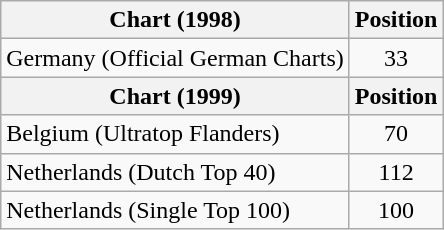<table class="wikitable plainrowheaders">
<tr>
<th scope="col">Chart (1998)</th>
<th scope="col">Position</th>
</tr>
<tr>
<td>Germany (Official German Charts)</td>
<td align="center">33</td>
</tr>
<tr>
<th scope="col">Chart (1999)</th>
<th scope="col">Position</th>
</tr>
<tr>
<td>Belgium (Ultratop Flanders)</td>
<td align="center">70</td>
</tr>
<tr>
<td>Netherlands (Dutch Top 40)</td>
<td align="center">112</td>
</tr>
<tr>
<td>Netherlands (Single Top 100)</td>
<td align="center">100</td>
</tr>
</table>
